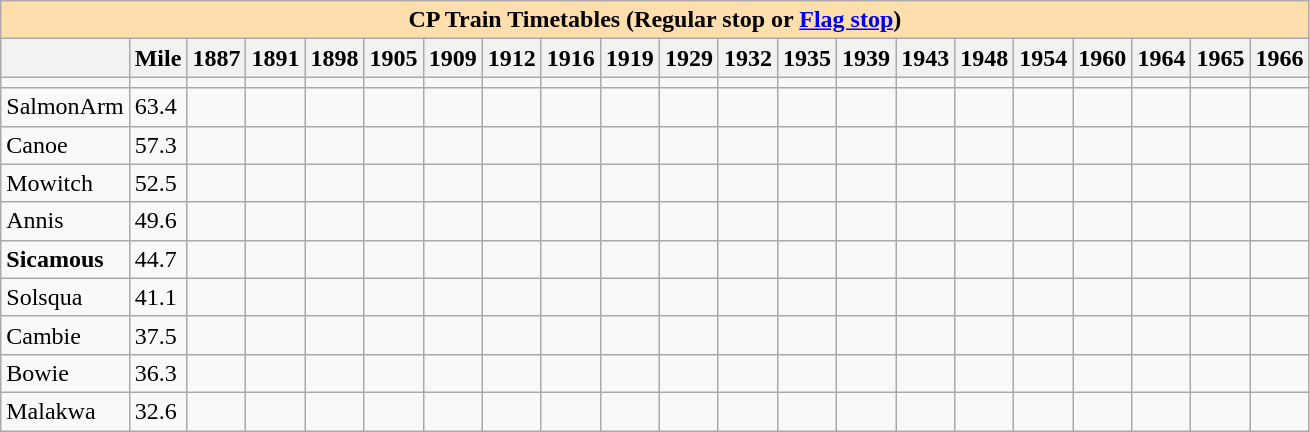<table class="wikitable">
<tr>
<th colspan="21" style="background:#ffdead;">CP Train Timetables (Regular stop or <a href='#'>Flag stop</a>)</th>
</tr>
<tr>
<th></th>
<th>Mile</th>
<th>1887</th>
<th>1891</th>
<th>1898</th>
<th>1905</th>
<th>1909</th>
<th>1912</th>
<th>1916</th>
<th>1919</th>
<th>1929</th>
<th>1932</th>
<th>1935</th>
<th>1939</th>
<th>1943</th>
<th>1948</th>
<th>1954</th>
<th>1960</th>
<th>1964</th>
<th>1965</th>
<th>1966</th>
</tr>
<tr>
<td></td>
<td></td>
<td></td>
<td></td>
<td></td>
<td></td>
<td></td>
<td></td>
<td></td>
<td></td>
<td></td>
<td></td>
<td></td>
<td></td>
<td></td>
<td></td>
<td></td>
<td></td>
<td></td>
<td></td>
<td></td>
</tr>
<tr>
<td>SalmonArm</td>
<td>63.4</td>
<td></td>
<td></td>
<td></td>
<td></td>
<td></td>
<td></td>
<td></td>
<td></td>
<td></td>
<td></td>
<td></td>
<td></td>
<td></td>
<td></td>
<td></td>
<td></td>
<td></td>
<td></td>
<td></td>
</tr>
<tr>
<td>Canoe</td>
<td>57.3</td>
<td></td>
<td></td>
<td></td>
<td></td>
<td></td>
<td></td>
<td></td>
<td></td>
<td></td>
<td></td>
<td></td>
<td></td>
<td></td>
<td></td>
<td></td>
<td></td>
<td></td>
<td></td>
<td></td>
</tr>
<tr>
<td>Mowitch</td>
<td>52.5</td>
<td></td>
<td></td>
<td></td>
<td></td>
<td></td>
<td></td>
<td></td>
<td></td>
<td></td>
<td></td>
<td></td>
<td></td>
<td></td>
<td></td>
<td></td>
<td></td>
<td></td>
<td></td>
<td></td>
</tr>
<tr>
<td>Annis</td>
<td>49.6</td>
<td></td>
<td></td>
<td></td>
<td></td>
<td></td>
<td></td>
<td></td>
<td></td>
<td></td>
<td></td>
<td></td>
<td></td>
<td></td>
<td></td>
<td></td>
<td></td>
<td></td>
<td></td>
<td></td>
</tr>
<tr>
<td><strong>Sicamous</strong></td>
<td>44.7</td>
<td></td>
<td></td>
<td></td>
<td></td>
<td></td>
<td></td>
<td></td>
<td></td>
<td></td>
<td></td>
<td></td>
<td></td>
<td></td>
<td></td>
<td></td>
<td></td>
<td></td>
<td></td>
<td></td>
</tr>
<tr>
<td>Solsqua</td>
<td>41.1</td>
<td></td>
<td></td>
<td></td>
<td></td>
<td></td>
<td></td>
<td></td>
<td></td>
<td></td>
<td></td>
<td></td>
<td></td>
<td></td>
<td></td>
<td></td>
<td></td>
<td></td>
<td></td>
<td></td>
</tr>
<tr>
<td>Cambie</td>
<td>37.5</td>
<td></td>
<td></td>
<td></td>
<td></td>
<td></td>
<td></td>
<td></td>
<td></td>
<td></td>
<td></td>
<td></td>
<td></td>
<td></td>
<td></td>
<td></td>
<td></td>
<td></td>
<td></td>
<td></td>
</tr>
<tr>
<td>Bowie</td>
<td>36.3</td>
<td></td>
<td></td>
<td></td>
<td></td>
<td></td>
<td></td>
<td></td>
<td></td>
<td></td>
<td></td>
<td></td>
<td></td>
<td></td>
<td></td>
<td></td>
<td></td>
<td></td>
<td></td>
<td></td>
</tr>
<tr>
<td>Malakwa</td>
<td>32.6</td>
<td></td>
<td></td>
<td></td>
<td></td>
<td></td>
<td></td>
<td></td>
<td></td>
<td></td>
<td></td>
<td></td>
<td></td>
<td></td>
<td></td>
<td></td>
<td></td>
<td></td>
<td></td>
<td></td>
</tr>
</table>
